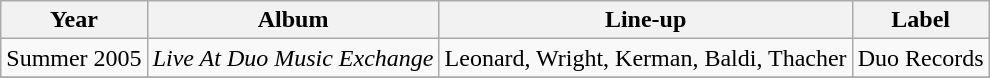<table class="wikitable">
<tr>
<th align="center" valign="top"><strong>Year</strong></th>
<th align="center" valign="top"><strong>Album</strong></th>
<th align="center" valign="top"><strong>Line-up</strong></th>
<th align="center" valign="top"><strong>Label</strong></th>
</tr>
<tr>
<td align="center" valign="middle">Summer 2005</td>
<td align="center" valign="middle"><em>Live At Duo Music Exchange</em></td>
<td align="center" valign="middle">Leonard, Wright, Kerman, Baldi, Thacher</td>
<td align="center" valign="middle">Duo Records</td>
</tr>
<tr>
</tr>
</table>
